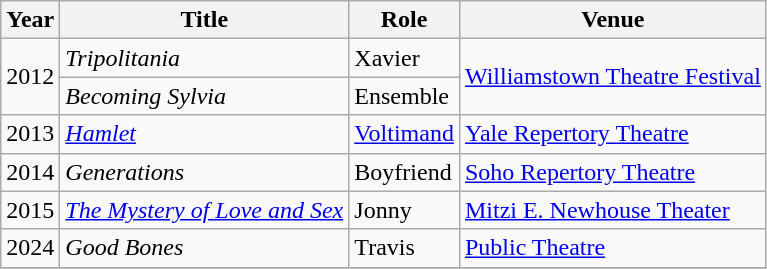<table class="wikitable">
<tr>
<th>Year</th>
<th>Title</th>
<th>Role</th>
<th>Venue</th>
</tr>
<tr>
<td rowspan="2">2012</td>
<td><em>Tripolitania</em></td>
<td>Xavier</td>
<td rowspan="2"><a href='#'>Williamstown Theatre Festival</a></td>
</tr>
<tr>
<td><em>Becoming Sylvia</em></td>
<td>Ensemble</td>
</tr>
<tr>
<td>2013</td>
<td><em><a href='#'>Hamlet</a></em></td>
<td><a href='#'>Voltimand</a></td>
<td><a href='#'>Yale Repertory Theatre</a></td>
</tr>
<tr>
<td>2014</td>
<td><em>Generations</em></td>
<td>Boyfriend</td>
<td><a href='#'>Soho Repertory Theatre</a></td>
</tr>
<tr>
<td>2015</td>
<td><a href='#'><em>The Mystery of Love and Sex</em></a></td>
<td>Jonny</td>
<td><a href='#'>Mitzi E. Newhouse Theater</a></td>
</tr>
<tr>
<td>2024</td>
<td><em>Good Bones</em></td>
<td>Travis</td>
<td><a href='#'>Public Theatre</a></td>
</tr>
<tr>
</tr>
</table>
